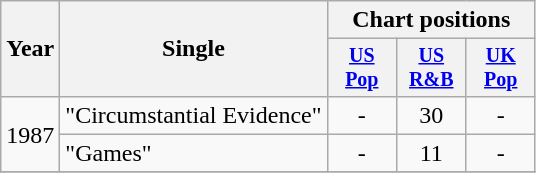<table class="wikitable" style="text-align:center;">
<tr>
<th rowspan="2">Year</th>
<th rowspan="2">Single</th>
<th colspan="3">Chart positions</th>
</tr>
<tr style="font-size:smaller;">
<th width="40"><a href='#'>US<br>Pop</a></th>
<th width="40"><a href='#'>US<br>R&B</a></th>
<th width="40"><a href='#'>UK<br>Pop</a></th>
</tr>
<tr>
<td rowspan="2">1987</td>
<td align="left">"Circumstantial Evidence"</td>
<td>-</td>
<td>30</td>
<td>-</td>
</tr>
<tr>
<td align="left">"Games"</td>
<td>-</td>
<td>11</td>
<td>-</td>
</tr>
<tr>
</tr>
</table>
